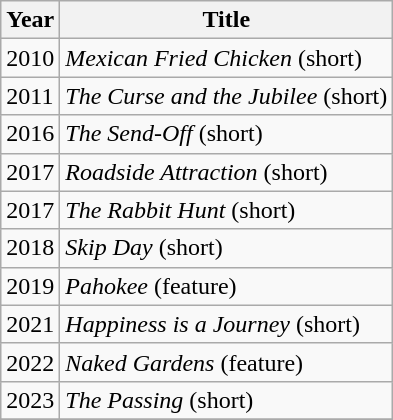<table class="wikitable sortable">
<tr>
<th>Year</th>
<th>Title</th>
</tr>
<tr>
<td>2010</td>
<td><em>Mexican Fried Chicken</em> (short)</td>
</tr>
<tr>
<td>2011</td>
<td><em>The Curse and the Jubilee</em> (short)</td>
</tr>
<tr>
<td>2016</td>
<td><em>The Send-Off</em> (short)</td>
</tr>
<tr>
<td>2017</td>
<td><em>Roadside Attraction</em> (short)</td>
</tr>
<tr>
<td>2017</td>
<td><em>The Rabbit Hunt</em> (short)</td>
</tr>
<tr>
<td>2018</td>
<td><em>Skip Day</em> (short)</td>
</tr>
<tr>
<td>2019</td>
<td><em>Pahokee</em> (feature)</td>
</tr>
<tr>
<td>2021</td>
<td><em>Happiness is a Journey</em> (short)</td>
</tr>
<tr>
<td>2022</td>
<td><em>Naked Gardens</em> (feature)</td>
</tr>
<tr>
<td>2023</td>
<td><em>The Passing</em> (short)</td>
</tr>
<tr>
</tr>
</table>
